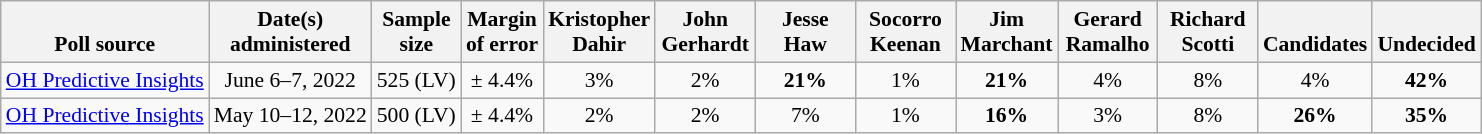<table class="wikitable" style="font-size:90%;text-align:center;">
<tr valign=bottom>
<th>Poll source</th>
<th>Date(s)<br>administered</th>
<th>Sample<br>size</th>
<th>Margin<br>of error</th>
<th style="width:60px;">Kristopher<br>Dahir</th>
<th style="width:60px;">John<br>Gerhardt</th>
<th style="width:60px;">Jesse<br>Haw</th>
<th style="width:60px;">Socorro<br>Keenan</th>
<th style="width:60px;">Jim<br>Marchant</th>
<th style="width:60px;">Gerard<br>Ramalho</th>
<th style="width:60px;">Richard<br>Scotti</th>
<th><br>Candidates</th>
<th>Undecided</th>
</tr>
<tr>
<td style="text-align:left;"><a href='#'>OH Predictive Insights</a></td>
<td>June 6–7, 2022</td>
<td>525 (LV)</td>
<td>± 4.4%</td>
<td>3%</td>
<td>2%</td>
<td><strong>21%</strong></td>
<td>1%</td>
<td><strong>21%</strong></td>
<td>4%</td>
<td>8%</td>
<td>4%</td>
<td><strong>42%</strong></td>
</tr>
<tr>
<td style="text-align:left;"><a href='#'>OH Predictive Insights</a></td>
<td>May 10–12, 2022</td>
<td>500 (LV)</td>
<td>± 4.4%</td>
<td>2%</td>
<td>2%</td>
<td>7%</td>
<td>1%</td>
<td><strong>16%</strong></td>
<td>3%</td>
<td>8%</td>
<td><strong>26%</strong></td>
<td><strong>35%</strong></td>
</tr>
</table>
